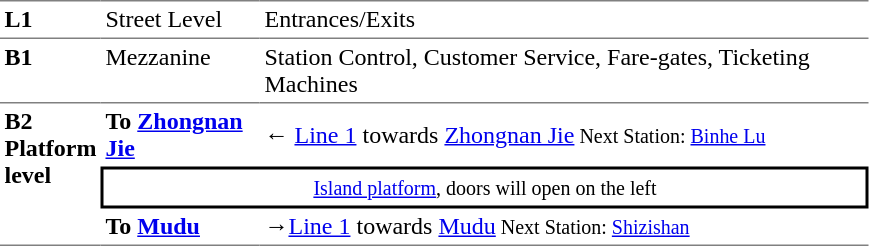<table table border=0 cellspacing=0 cellpadding=3>
<tr>
<td style="border-top:solid 1px gray;border-bottom:solid 1px gray;" valign=top width=50><strong>L1</strong></td>
<td style="border-top:solid 1px gray;border-bottom:solid 1px gray;" valign=top width=100>Street Level</td>
<td style="border-top:solid 1px gray;border-bottom:solid 1px gray;" valign=top width=400>Entrances/Exits</td>
</tr>
<tr>
<td valign=top width=50><strong>B1</strong></td>
<td valign=top width=100>Mezzanine</td>
<td valign=top width=400>Station Control, Customer Service, Fare-gates, Ticketing Machines</td>
</tr>
<tr>
<td style="border-top:solid 1px gray;border-bottom:solid 1px gray;" valign=top width=50 rowspan=3><strong>B2<br>Platform level</strong></td>
<td style="border-top:solid 1px gray;" width=100><span><strong>To <a href='#'>Zhongnan Jie</a></strong></span></td>
<td style="border-top:solid 1px gray;" width=400>← <a href='#'>Line 1</a>  towards <a href='#'>Zhongnan Jie</a><small> Next Station: <a href='#'>Binhe Lu</a></small></td>
</tr>
<tr>
<td style="border-bottom:solid 2px black;border-top:solid 2px black;border-right:solid 2px black;border-left:solid 2px black;text-align:center;" colspan=2><small><a href='#'>Island platform</a>, doors will open on the left</small></td>
</tr>
<tr>
<td style="border-bottom:solid 1px gray;"><span><strong>To <a href='#'>Mudu</a></strong></span></td>
<td style="border-bottom:solid 1px gray;">→<a href='#'>Line 1</a>  towards <a href='#'>Mudu</a><small> Next Station: <a href='#'>Shizishan</a></small></td>
</tr>
</table>
